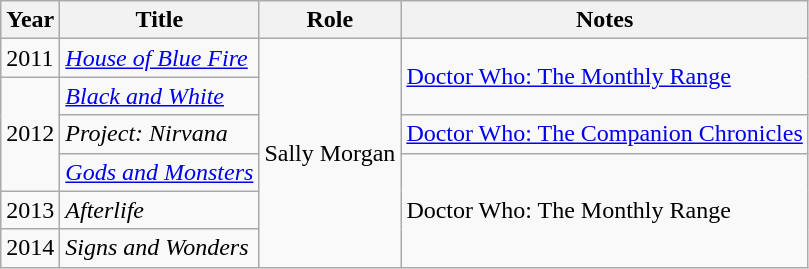<table class="wikitable sortable">
<tr>
<th>Year</th>
<th>Title</th>
<th>Role</th>
<th class="unsortable">Notes</th>
</tr>
<tr>
<td>2011</td>
<td><em><a href='#'>House of Blue Fire</a></em></td>
<td rowspan="6">Sally Morgan</td>
<td rowspan="2"><a href='#'>Doctor Who: The Monthly Range</a></td>
</tr>
<tr>
<td rowspan="3">2012</td>
<td><em><a href='#'>Black and White</a></em></td>
</tr>
<tr>
<td><em>Project: Nirvana</em></td>
<td><a href='#'>Doctor Who: The Companion Chronicles</a></td>
</tr>
<tr>
<td><em><a href='#'>Gods and Monsters</a></em></td>
<td rowspan="3">Doctor Who: The Monthly Range</td>
</tr>
<tr>
<td>2013</td>
<td><em>Afterlife</em></td>
</tr>
<tr>
<td>2014</td>
<td><em>Signs and Wonders</em></td>
</tr>
</table>
